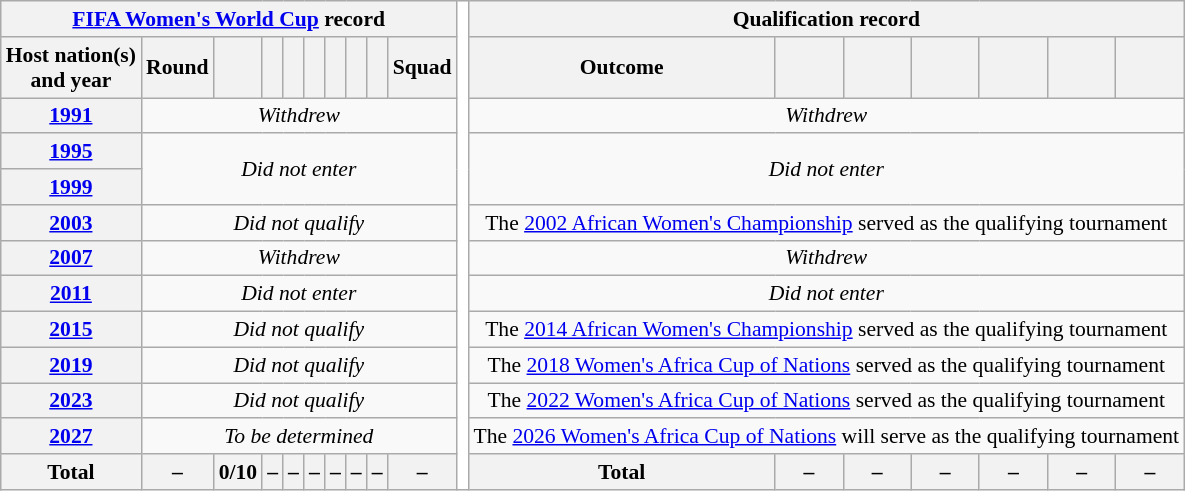<table class="wikitable" style="font-size:90%; text-align:center;">
<tr>
<th colspan=10><a href='#'>FIFA Women's World Cup</a> record</th>
<th rowspan="13" style="width:1%;background:white"></th>
<th colspan=7>Qualification record</th>
</tr>
<tr>
<th scope="col">Host nation(s)<br>and year</th>
<th scope="col">Round</th>
<th scope="col"></th>
<th scope="col"></th>
<th scope="col"></th>
<th scope="col"></th>
<th scope="col"></th>
<th scope="col"></th>
<th scope="col"></th>
<th scope="col">Squad</th>
<th scope="col">Outcome</th>
<th scope="col"></th>
<th scope="col"></th>
<th scope="col"></th>
<th scope="col"></th>
<th scope="col"></th>
<th scope="col"></th>
</tr>
<tr>
<th scope="row"> <a href='#'>1991</a></th>
<td colspan="9"><em>Withdrew</em></td>
<td colspan="7"><em>Withdrew</em></td>
</tr>
<tr>
<th scope="row"> <a href='#'>1995</a></th>
<td colspan="9" rowspan="2"><em>Did not enter</em></td>
<td colspan="7" rowspan="2"><em>Did not enter</em></td>
</tr>
<tr>
<th scope="row"> <a href='#'>1999</a></th>
</tr>
<tr>
<th scope="row"> <a href='#'>2003</a></th>
<td colspan="9"><em>Did not qualify</em></td>
<td colspan="7">The <a href='#'>2002 African Women's Championship</a> served as the qualifying tournament</td>
</tr>
<tr>
<th scope="row"> <a href='#'>2007</a></th>
<td colspan="9"><em>Withdrew</em></td>
<td colspan="7"><em>Withdrew</em></td>
</tr>
<tr>
<th scope="row"> <a href='#'>2011</a></th>
<td colspan="9"><em>Did not enter</em></td>
<td colspan="7"><em>Did not enter</em></td>
</tr>
<tr>
<th scope="row"> <a href='#'>2015</a></th>
<td colspan="9"><em>Did not qualify</em></td>
<td colspan="7">The <a href='#'>2014 African Women's Championship</a> served as the qualifying tournament</td>
</tr>
<tr>
<th scope="row"> <a href='#'>2019</a></th>
<td colspan="9"><em>Did not qualify</em></td>
<td colspan="7">The <a href='#'>2018 Women's Africa Cup of Nations</a> served as the qualifying tournament</td>
</tr>
<tr>
<th scope="row"> <a href='#'>2023</a></th>
<td colspan="9"><em>Did not qualify</em></td>
<td colspan="7">The <a href='#'>2022 Women's Africa Cup of Nations</a> served as the qualifying tournament</td>
</tr>
<tr>
<th scope="row"> <a href='#'>2027</a></th>
<td colspan="9"><em>To be determined</em></td>
<td colspan="7">The <a href='#'>2026 Women's Africa Cup of Nations</a> will serve as the qualifying tournament</td>
</tr>
<tr>
<th>Total</th>
<th>–</th>
<th>0/10</th>
<th>–</th>
<th>–</th>
<th>–</th>
<th>–</th>
<th>–</th>
<th>–</th>
<th>–</th>
<th>Total</th>
<th>–</th>
<th>–</th>
<th>–</th>
<th>–</th>
<th>–</th>
<th>–</th>
</tr>
</table>
